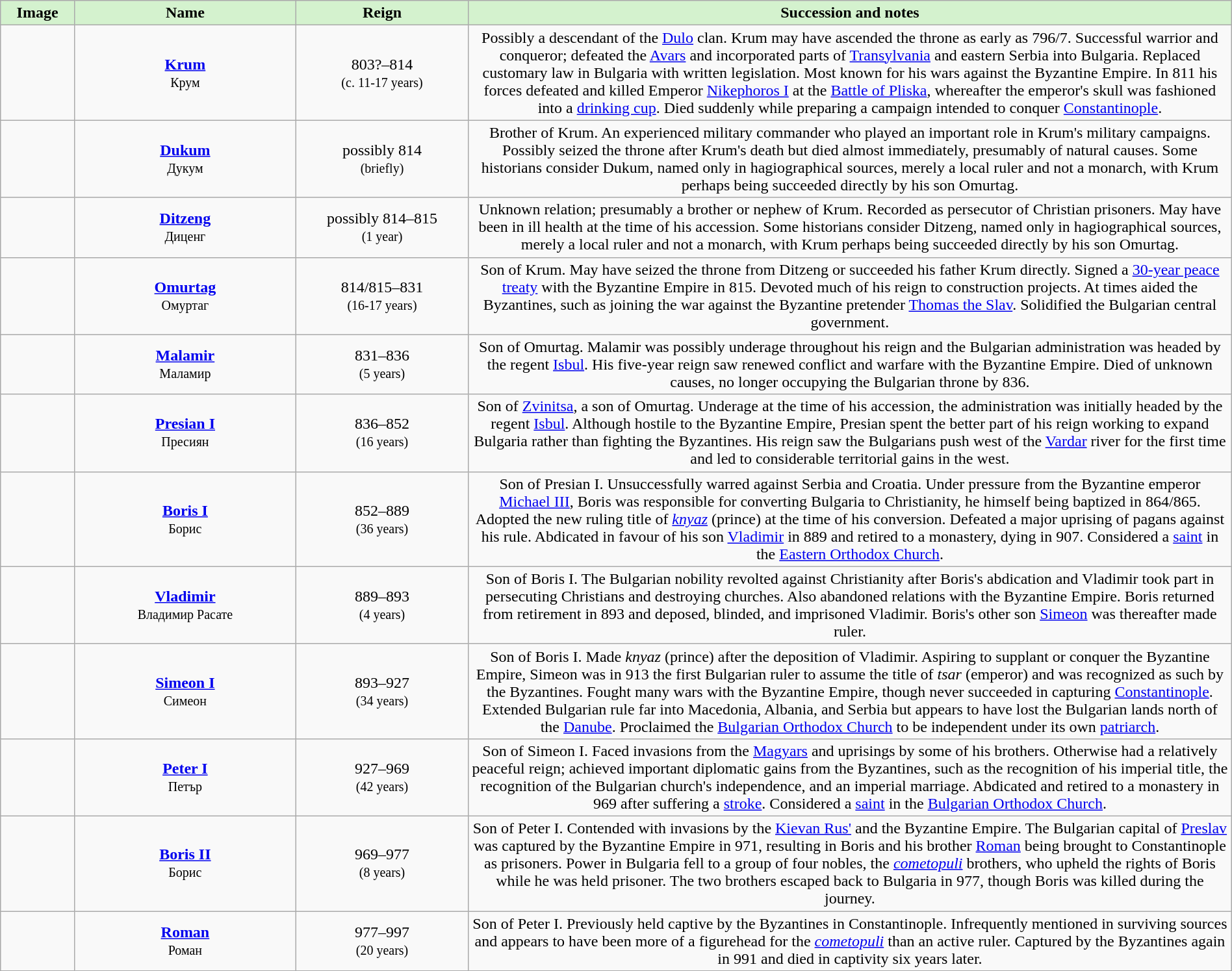<table class="wikitable" style="width:100%; text-align:center;">
<tr style="background:#D4F2CE;">
<th style="background:#D4F2CE; width:6%;">Image</th>
<th style="background:#D4F2CE; width:18%">Name</th>
<th style="background:#D4F2CE; width:14%;">Reign</th>
<th style="background:#D4F2CE; width:62%;">Succession and notes</th>
</tr>
<tr>
<td></td>
<td><strong><a href='#'>Krum</a></strong><br><small>Крум</small></td>
<td> 803?–814<br><small>(c. 11-17 years)</small></td>
<td>Possibly a descendant of the <a href='#'>Dulo</a> clan. Krum may have ascended the throne as early as 796/7. Successful warrior and conqueror; defeated the <a href='#'>Avars</a> and incorporated parts of <a href='#'>Transylvania</a> and eastern Serbia into Bulgaria. Replaced customary law in Bulgaria with written legislation. Most known for his wars against the Byzantine Empire. In 811 his forces defeated and killed Emperor <a href='#'>Nikephoros I</a> at the <a href='#'>Battle of Pliska</a>, whereafter the emperor's skull was fashioned into a <a href='#'>drinking cup</a>. Died suddenly while preparing a campaign intended to conquer <a href='#'>Constantinople</a>.</td>
</tr>
<tr>
<td></td>
<td><strong><a href='#'>Dukum</a></strong><br><small>Дукум</small></td>
<td>possibly 814<br><small>(briefly)</small></td>
<td>Brother of Krum. An experienced military commander who played an important role in Krum's military campaigns. Possibly seized the throne after Krum's death but died almost immediately, presumably of natural causes. Some historians consider Dukum, named only in hagiographical sources, merely a local ruler and not a monarch, with Krum perhaps being succeeded directly by his son Omurtag.</td>
</tr>
<tr>
<td></td>
<td><a href='#'><strong>Ditzeng</strong></a><strong></strong><br><small>Диценг</small></td>
<td>possibly 814–815<br><small>(1 year)</small></td>
<td>Unknown relation; presumably a brother or nephew of Krum. Recorded as persecutor of Christian prisoners. May have been in ill health at the time of his accession. Some historians consider Ditzeng, named only in hagiographical sources, merely a local ruler and not a monarch, with Krum perhaps being succeeded directly by his son Omurtag.</td>
</tr>
<tr>
<td></td>
<td><a href='#'><strong>Omurtag</strong></a><br><small>Омуртаг</small></td>
<td>814/815–831<br><small>(16-17 years)</small></td>
<td>Son of Krum. May have seized the throne from Ditzeng or succeeded his father Krum directly. Signed a <a href='#'>30-year peace treaty</a> with the Byzantine Empire in 815. Devoted much of his reign to construction projects. At times aided the Byzantines, such as joining the war against the Byzantine pretender <a href='#'>Thomas the Slav</a>. Solidified the Bulgarian central government.</td>
</tr>
<tr>
<td></td>
<td><a href='#'><strong>Malamir</strong></a><br><small>Маламир</small></td>
<td>831–836<br><small>(5 years)</small></td>
<td>Son of Omurtag. Malamir was possibly underage throughout his reign and the Bulgarian administration was headed by the regent <a href='#'>Isbul</a>. His five-year reign saw renewed conflict and warfare with the Byzantine Empire. Died of unknown causes, no longer occupying the Bulgarian throne by 836.</td>
</tr>
<tr>
<td></td>
<td><a href='#'><strong>Presian I</strong></a><br><small>Пресиян</small></td>
<td>836–852<br><small>(16 years)</small></td>
<td>Son of <a href='#'>Zvinitsa</a>, a son of Omurtag. Underage at the time of his accession, the administration was initially headed by the regent <a href='#'>Isbul</a>. Although hostile to the Byzantine Empire, Presian spent the better part of his reign working to expand Bulgaria rather than fighting the Byzantines. His reign saw the Bulgarians push west of the <a href='#'>Vardar</a> river for the first time and led to considerable territorial gains in the west.</td>
</tr>
<tr>
<td></td>
<td><strong><a href='#'>Boris I</a></strong><br><small>Борис</small></td>
<td>852–889<br><small>(36 years)</small></td>
<td>Son of Presian I. Unsuccessfully warred against Serbia and Croatia. Under pressure from the Byzantine emperor <a href='#'>Michael III</a>, Boris was responsible for converting Bulgaria to Christianity, he himself being baptized in 864/865. Adopted the new ruling title of <em><a href='#'>knyaz</a></em> (prince) at the time of his conversion. Defeated a major uprising of pagans against his rule. Abdicated in favour of his son <a href='#'>Vladimir</a> in 889 and retired to a monastery, dying in 907. Considered a <a href='#'>saint</a> in the <a href='#'>Eastern Orthodox Church</a>.</td>
</tr>
<tr>
<td></td>
<td><a href='#'><strong>Vladimir</strong></a><br><small>Владимир Расате</small></td>
<td>889–893<br><small>(4 years)</small></td>
<td>Son of Boris I. The Bulgarian nobility revolted against Christianity after Boris's abdication and Vladimir took part in persecuting Christians and destroying churches. Also abandoned relations with the Byzantine Empire. Boris returned from retirement in 893 and deposed, blinded, and imprisoned Vladimir. Boris's other son <a href='#'>Simeon</a> was thereafter made ruler.</td>
</tr>
<tr>
<td></td>
<td><strong><a href='#'>Simeon I</a></strong><br><small>Симеон</small></td>
<td>893–927<br><small>(34 years)</small></td>
<td>Son of Boris I. Made <em>knyaz</em> (prince) after the deposition of Vladimir. Aspiring to supplant or conquer the Byzantine Empire, Simeon was in 913 the first Bulgarian ruler to assume the title of <em>tsar</em> (emperor) and was recognized as such by the Byzantines. Fought many wars with the Byzantine Empire, though never succeeded in capturing <a href='#'>Constantinople</a>. Extended Bulgarian rule far into Macedonia, Albania, and Serbia but appears to have lost the Bulgarian lands north of the <a href='#'>Danube</a>. Proclaimed the <a href='#'>Bulgarian Orthodox Church</a> to be independent under its own <a href='#'>patriarch</a>.</td>
</tr>
<tr>
<td></td>
<td><strong><a href='#'>Peter I</a></strong><br><small>Петър</small></td>
<td>927–969<br><small>(42 years)</small></td>
<td>Son of Simeon I. Faced invasions from the <a href='#'>Magyars</a> and uprisings by some of his brothers. Otherwise had a relatively peaceful reign; achieved important diplomatic gains from the Byzantines, such as the recognition of his imperial title, the recognition of the Bulgarian church's independence, and an imperial marriage. Abdicated and retired to a monastery in 969 after suffering a <a href='#'>stroke</a>. Considered a <a href='#'>saint</a> in the <a href='#'>Bulgarian Orthodox Church</a>.</td>
</tr>
<tr>
<td></td>
<td><strong><a href='#'>Boris II</a></strong><br><small>Борис</small></td>
<td>969–977<br><small>(8 years)</small></td>
<td>Son of Peter I. Contended with invasions by the <a href='#'>Kievan Rus'</a> and the Byzantine Empire. The Bulgarian capital of <a href='#'>Preslav</a> was captured by the Byzantine Empire in 971, resulting in Boris and his brother <a href='#'>Roman</a> being brought to Constantinople as prisoners. Power in Bulgaria fell to a group of four nobles, the <em><a href='#'>cometopuli</a></em> brothers, who upheld the rights of Boris while he was held prisoner. The two brothers escaped back to Bulgaria in 977, though Boris was killed during the journey.</td>
</tr>
<tr>
<td></td>
<td><strong><a href='#'>Roman</a></strong><br><small>Роман</small></td>
<td>977–997<br><small>(20 years)</small></td>
<td>Son of Peter I. Previously held captive by the Byzantines in Constantinople. Infrequently mentioned in surviving sources and appears to have been more of a figurehead for the <em><a href='#'>cometopuli</a></em> than an active ruler. Captured by the Byzantines again in 991 and died in captivity six years later.</td>
</tr>
</table>
